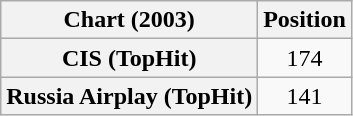<table class="wikitable sortable plainrowheaders" style="text-align:center">
<tr>
<th scope="col">Chart (2003)</th>
<th scope="col">Position</th>
</tr>
<tr>
<th scope="row">CIS (TopHit)</th>
<td>174</td>
</tr>
<tr>
<th scope="row">Russia Airplay (TopHit)</th>
<td>141</td>
</tr>
</table>
